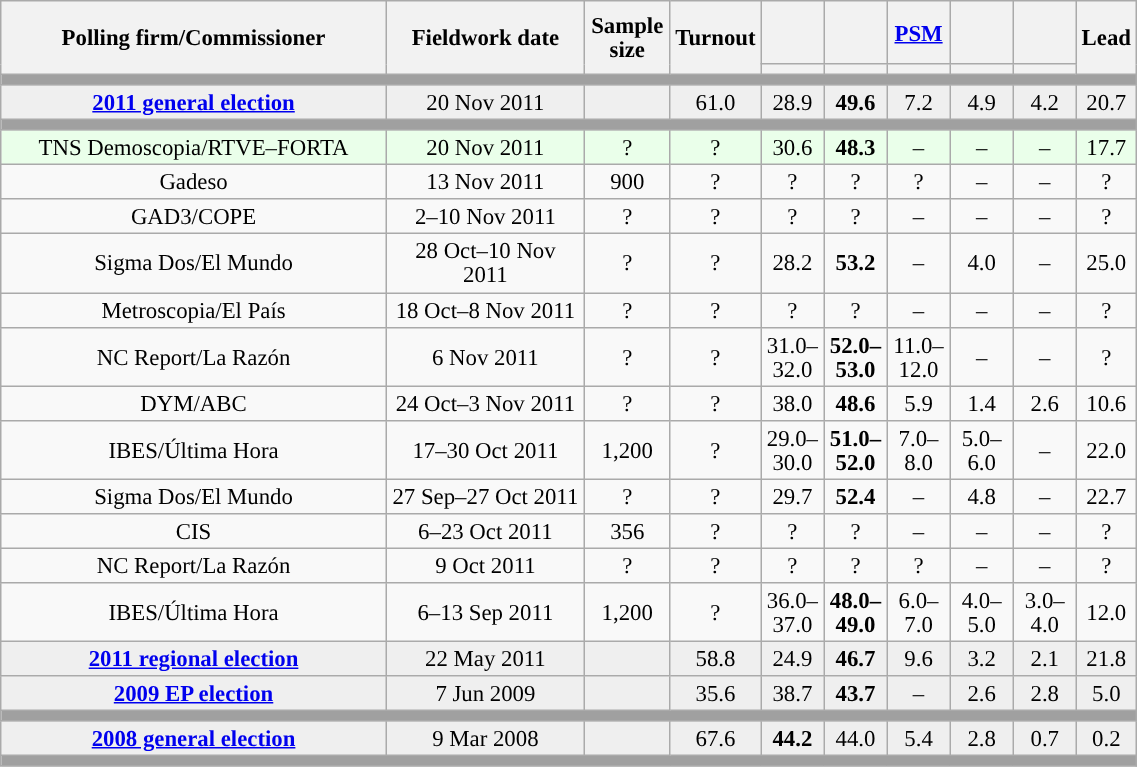<table class="wikitable collapsible collapsed" style="text-align:center; font-size:95%; line-height:16px;">
<tr style="height:42px;">
<th style="width:250px;" rowspan="2">Polling firm/Commissioner</th>
<th style="width:125px;" rowspan="2">Fieldwork date</th>
<th style="width:50px;" rowspan="2">Sample size</th>
<th style="width:45px;" rowspan="2">Turnout</th>
<th style="width:35px;"></th>
<th style="width:35px;"></th>
<th style="width:35px;"><a href='#'>PSM</a></th>
<th style="width:35px;"></th>
<th style="width:35px;"></th>
<th style="width:30px;" rowspan="2">Lead</th>
</tr>
<tr>
<th style="color:inherit;background:"></th>
<th style="color:inherit;background:"></th>
<th style="color:inherit;background:"></th>
<th style="color:inherit;background:"></th>
<th style="color:inherit;background:"></th>
</tr>
<tr>
<td colspan="10" style="background:#A0A0A0"></td>
</tr>
<tr style="background:#EFEFEF;">
<td><strong><a href='#'>2011 general election</a></strong></td>
<td>20 Nov 2011</td>
<td></td>
<td>61.0</td>
<td>28.9<br></td>
<td><strong>49.6</strong><br></td>
<td>7.2<br></td>
<td>4.9<br></td>
<td>4.2<br></td>
<td style="background:">20.7</td>
</tr>
<tr>
<td colspan="10" style="background:#A0A0A0"></td>
</tr>
<tr style="background:#EAFFEA;">
<td>TNS Demoscopia/RTVE–FORTA</td>
<td>20 Nov 2011</td>
<td>?</td>
<td>?</td>
<td>30.6<br></td>
<td><strong>48.3</strong><br></td>
<td>–</td>
<td>–</td>
<td>–</td>
<td style="background:">17.7</td>
</tr>
<tr>
<td>Gadeso</td>
<td>13 Nov 2011</td>
<td>900</td>
<td>?</td>
<td>?<br></td>
<td>?<br></td>
<td>?<br></td>
<td>–</td>
<td>–</td>
<td style="background:">?</td>
</tr>
<tr>
<td>GAD3/COPE</td>
<td>2–10 Nov 2011</td>
<td>?</td>
<td>?</td>
<td>?<br></td>
<td>?<br></td>
<td>–</td>
<td>–</td>
<td>–</td>
<td style="background:">?</td>
</tr>
<tr>
<td>Sigma Dos/El Mundo</td>
<td>28 Oct–10 Nov 2011</td>
<td>?</td>
<td>?</td>
<td>28.2<br></td>
<td><strong>53.2</strong><br></td>
<td>–</td>
<td>4.0<br></td>
<td>–</td>
<td style="background:">25.0</td>
</tr>
<tr>
<td>Metroscopia/El País</td>
<td>18 Oct–8 Nov 2011</td>
<td>?</td>
<td>?</td>
<td>?<br></td>
<td>?<br></td>
<td>–</td>
<td>–</td>
<td>–</td>
<td style="background:">?</td>
</tr>
<tr>
<td>NC Report/La Razón</td>
<td>6 Nov 2011</td>
<td>?</td>
<td>?</td>
<td>31.0–<br>32.0<br></td>
<td><strong>52.0–<br>53.0</strong><br></td>
<td>11.0–<br>12.0<br></td>
<td>–</td>
<td>–</td>
<td style="background:">?</td>
</tr>
<tr>
<td>DYM/ABC</td>
<td>24 Oct–3 Nov 2011</td>
<td>?</td>
<td>?</td>
<td>38.0<br></td>
<td><strong>48.6</strong><br></td>
<td>5.9<br></td>
<td>1.4<br></td>
<td>2.6<br></td>
<td style="background:">10.6</td>
</tr>
<tr>
<td>IBES/Última Hora</td>
<td>17–30 Oct 2011</td>
<td>1,200</td>
<td>?</td>
<td>29.0–<br>30.0<br></td>
<td><strong>51.0–<br>52.0</strong><br></td>
<td>7.0–<br>8.0<br></td>
<td>5.0–<br>6.0<br></td>
<td>–</td>
<td style="background:">22.0</td>
</tr>
<tr>
<td>Sigma Dos/El Mundo</td>
<td>27 Sep–27 Oct 2011</td>
<td>?</td>
<td>?</td>
<td>29.7<br></td>
<td><strong>52.4</strong><br></td>
<td>–</td>
<td>4.8<br></td>
<td>–</td>
<td style="background:">22.7</td>
</tr>
<tr>
<td>CIS</td>
<td>6–23 Oct 2011</td>
<td>356</td>
<td>?</td>
<td>?<br></td>
<td>?<br></td>
<td>–</td>
<td>–</td>
<td>–</td>
<td style="background:">?</td>
</tr>
<tr>
<td>NC Report/La Razón</td>
<td>9 Oct 2011</td>
<td>?</td>
<td>?</td>
<td>?<br></td>
<td>?<br></td>
<td>?<br></td>
<td>–</td>
<td>–</td>
<td style="background:">?</td>
</tr>
<tr>
<td>IBES/Última Hora</td>
<td>6–13 Sep 2011</td>
<td>1,200</td>
<td>?</td>
<td>36.0–<br>37.0<br></td>
<td><strong>48.0–<br>49.0</strong><br></td>
<td>6.0–<br>7.0<br></td>
<td>4.0–<br>5.0<br></td>
<td>3.0–<br>4.0<br></td>
<td style="background:">12.0</td>
</tr>
<tr style="background:#EFEFEF;">
<td><strong><a href='#'>2011 regional election</a></strong></td>
<td>22 May 2011</td>
<td></td>
<td>58.8</td>
<td>24.9<br></td>
<td><strong>46.7</strong><br></td>
<td>9.6<br></td>
<td>3.2<br></td>
<td>2.1<br></td>
<td style="background:">21.8</td>
</tr>
<tr style="background:#EFEFEF;">
<td><strong><a href='#'>2009 EP election</a></strong></td>
<td>7 Jun 2009</td>
<td></td>
<td>35.6</td>
<td>38.7<br></td>
<td><strong>43.7</strong><br></td>
<td>–</td>
<td>2.6<br></td>
<td>2.8<br></td>
<td style="background:">5.0</td>
</tr>
<tr>
<td colspan="10" style="background:#A0A0A0"></td>
</tr>
<tr style="background:#EFEFEF;">
<td><strong><a href='#'>2008 general election</a></strong></td>
<td>9 Mar 2008</td>
<td></td>
<td>67.6</td>
<td><strong>44.2</strong><br></td>
<td>44.0<br></td>
<td>5.4<br></td>
<td>2.8<br></td>
<td>0.7<br></td>
<td style="background:">0.2</td>
</tr>
<tr>
<td colspan="10" style="background:#A0A0A0"></td>
</tr>
</table>
